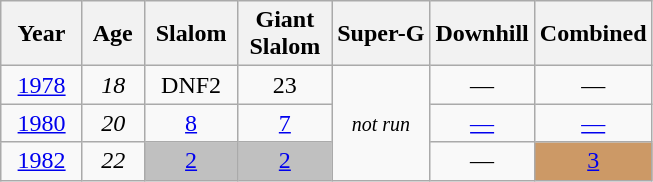<table class=wikitable style="text-align:center">
<tr>
<th>  Year  </th>
<th> Age </th>
<th> Slalom </th>
<th> Giant <br> Slalom </th>
<th>Super-G</th>
<th>Downhill</th>
<th>Combined</th>
</tr>
<tr>
<td><a href='#'>1978</a></td>
<td><em>18</em></td>
<td>DNF2</td>
<td>23</td>
<td rowspan=3><small><em>not run</em></small></td>
<td>—</td>
<td>—</td>
</tr>
<tr>
<td><a href='#'>1980</a></td>
<td><em>20</em></td>
<td><a href='#'>8</a></td>
<td><a href='#'>7</a></td>
<td><a href='#'>—</a></td>
<td><a href='#'>—</a></td>
</tr>
<tr>
<td><a href='#'>1982</a></td>
<td><em>22</em></td>
<td style="background:silver;"><a href='#'>2</a></td>
<td style="background:silver;"><a href='#'>2</a></td>
<td>—</td>
<td style="background:#c96;"><a href='#'>3</a></td>
</tr>
</table>
